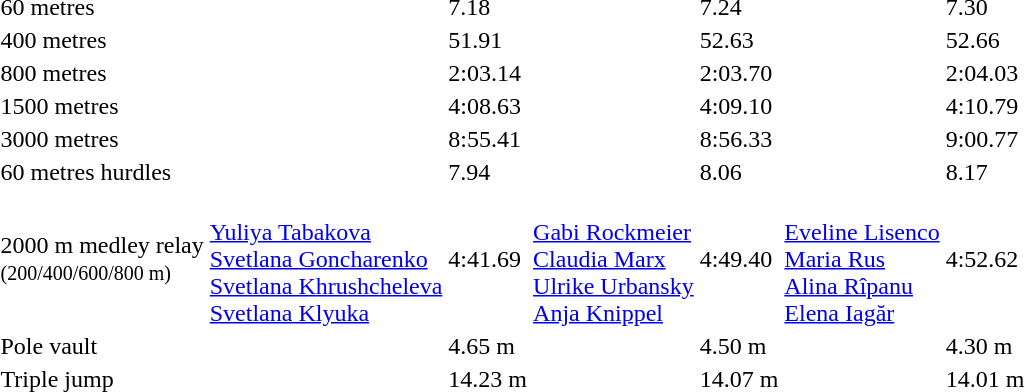<table>
<tr>
<td>60 metres</td>
<td></td>
<td>7.18</td>
<td></td>
<td>7.24</td>
<td></td>
<td>7.30</td>
</tr>
<tr>
<td>400 metres</td>
<td></td>
<td>51.91</td>
<td></td>
<td>52.63</td>
<td></td>
<td>52.66</td>
</tr>
<tr>
<td>800 metres</td>
<td></td>
<td>2:03.14</td>
<td></td>
<td>2:03.70</td>
<td></td>
<td>2:04.03</td>
</tr>
<tr>
<td>1500 metres</td>
<td></td>
<td>4:08.63</td>
<td></td>
<td>4:09.10</td>
<td></td>
<td>4:10.79</td>
</tr>
<tr>
<td>3000 metres</td>
<td></td>
<td>8:55.41</td>
<td></td>
<td>8:56.33</td>
<td></td>
<td>9:00.77</td>
</tr>
<tr>
<td>60 metres hurdles</td>
<td></td>
<td>7.94</td>
<td></td>
<td>8.06</td>
<td></td>
<td>8.17</td>
</tr>
<tr>
<td>2000 m medley relay<br><small>(200/400/600/800 m)</small></td>
<td><br><a href='#'>Yuliya Tabakova</a><br><a href='#'>Svetlana Goncharenko</a><br><a href='#'>Svetlana Khrushcheleva</a><br><a href='#'>Svetlana Klyuka</a></td>
<td>4:41.69</td>
<td><br><a href='#'>Gabi Rockmeier</a><br><a href='#'>Claudia Marx</a><br><a href='#'>Ulrike Urbansky</a><br><a href='#'>Anja Knippel</a></td>
<td>4:49.40</td>
<td><br><a href='#'>Eveline Lisenco</a><br><a href='#'>Maria Rus</a><br><a href='#'>Alina Rîpanu</a><br><a href='#'>Elena Iagăr</a></td>
<td>4:52.62</td>
</tr>
<tr>
<td>Pole vault</td>
<td></td>
<td>4.65 m</td>
<td></td>
<td>4.50 m</td>
<td></td>
<td>4.30 m</td>
</tr>
<tr>
<td>Triple jump</td>
<td></td>
<td>14.23 m</td>
<td></td>
<td>14.07 m</td>
<td></td>
<td>14.01 m</td>
</tr>
</table>
